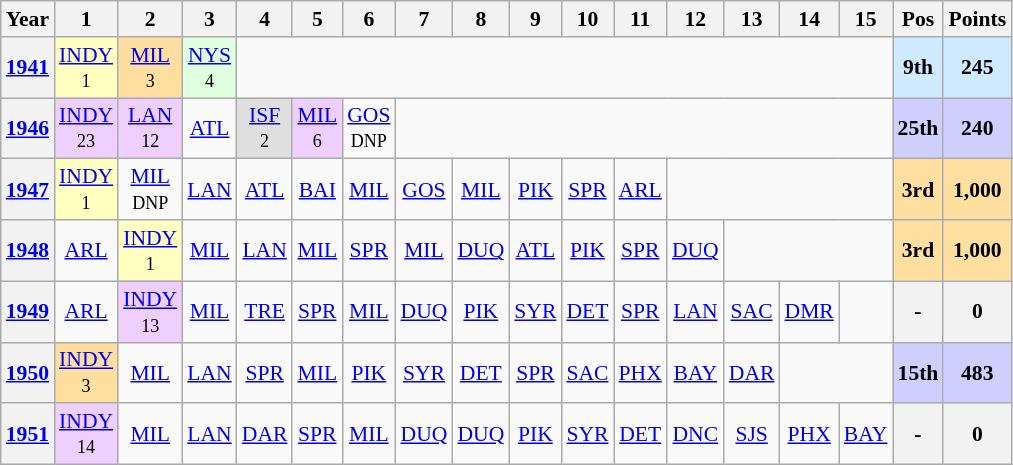<table class="wikitable" style="text-align:center; font-size:90%">
<tr>
<th>Year</th>
<th>1</th>
<th>2</th>
<th>3</th>
<th>4</th>
<th>5</th>
<th>6</th>
<th>7</th>
<th>8</th>
<th>9</th>
<th>10</th>
<th>11</th>
<th>12</th>
<th>13</th>
<th>14</th>
<th>15</th>
<th>Pos</th>
<th>Points</th>
</tr>
<tr>
<th rowspan=1><a href='#'>1941</a></th>
<td style="background:#FFFFBF;"><a href='#'>INDY</a><br><small>1</small></td>
<td style="background:#FFDF9F;"><a href='#'>MIL</a><br><small>3</small></td>
<td style="background:#DFFFDF;"><a href='#'>NYS</a><br><small>4</small></td>
<td colspan=12></td>
<th style="background:#CFEAFF;">9th</th>
<th style="background:#CFEAFF;">245</th>
</tr>
<tr>
<th rowspan=1><a href='#'>1946</a></th>
<td style="background:#EFCFFF;"><a href='#'>INDY</a><br><small>23</small></td>
<td style="background:#EFCFFF;"><a href='#'>LAN</a><br><small>12</small></td>
<td><a href='#'>ATL</a><br><small></small></td>
<td style="background:#DFDFDF;"><a href='#'>ISF</a><br><small>2</small></td>
<td style="background:#EFCFFF;"><a href='#'>MIL</a><br><small>6</small></td>
<td><a href='#'>GOS</a><br><small>DNP</small></td>
<td colspan=9></td>
<th style="background:#CFCFFF;">25th</th>
<th style="background:#CFCFFF;">240</th>
</tr>
<tr>
<th rowspan=1><a href='#'>1947</a></th>
<td style="background:#FFFFBF;"><a href='#'>INDY</a><br><small>1</small></td>
<td><a href='#'>MIL</a><br><small>DNP</small></td>
<td><a href='#'>LAN</a><br><small> </small></td>
<td><a href='#'>ATL</a><br><small> </small></td>
<td><a href='#'>BAI</a><br><small> </small></td>
<td><a href='#'>MIL</a><br><small> </small></td>
<td><a href='#'>GOS</a><br><small> </small></td>
<td><a href='#'>MIL</a><br><small> </small></td>
<td><a href='#'>PIK</a></td>
<td><a href='#'>SPR</a><br><small> </small></td>
<td><a href='#'>ARL</a><br><small> </small></td>
<td colspan=4></td>
<th style="background:#FFDF9F;">3rd</th>
<th style="background:#FFDF9F;">1,000</th>
</tr>
<tr>
<th rowspan=1><a href='#'>1948</a></th>
<td><a href='#'>ARL</a><br><small> </small></td>
<td style="background:#FFFFBF;"><a href='#'>INDY</a><br><small>1</small></td>
<td><a href='#'>MIL</a><br><small> </small></td>
<td><a href='#'>LAN</a><br><small> </small></td>
<td><a href='#'>MIL</a><br><small> </small></td>
<td><a href='#'>SPR</a><br><small> </small></td>
<td><a href='#'>MIL</a><br><small> </small></td>
<td><a href='#'>DUQ</a><br><small> </small></td>
<td><a href='#'>ATL</a><br><small> </small></td>
<td><a href='#'>PIK</a></td>
<td><a href='#'>SPR</a><br><small> </small></td>
<td><a href='#'>DUQ</a><br><small> </small></td>
<td colspan=3></td>
<th style="background:#FFDF9F;">3rd</th>
<th style="background:#FFDF9F;">1,000</th>
</tr>
<tr>
<th rowspan=1><a href='#'>1949</a></th>
<td><a href='#'>ARL</a><br><small> </small></td>
<td style="background:#EFCFFF;"><a href='#'>INDY</a><br><small>13</small></td>
<td><a href='#'>MIL</a><br><small> </small></td>
<td><a href='#'>TRE</a><br><small> </small></td>
<td><a href='#'>SPR</a><br><small> </small></td>
<td><a href='#'>MIL</a><br><small> </small></td>
<td><a href='#'>DUQ</a><br><small> </small></td>
<td><a href='#'>PIK</a></td>
<td><a href='#'>SYR</a><br><small> </small></td>
<td><a href='#'>DET</a><br><small> </small></td>
<td><a href='#'>SPR</a><br><small> </small></td>
<td><a href='#'>LAN</a><br><small> </small></td>
<td><a href='#'>SAC</a><br><small> </small></td>
<td><a href='#'>DMR</a><br><small> </small></td>
<td colspan=1></td>
<th>-</th>
<th>0</th>
</tr>
<tr>
<th><a href='#'>1950</a></th>
<td style="background:#FFDF9F;"><a href='#'>INDY</a><br><small>3</small></td>
<td><a href='#'>MIL</a><br><small> </small></td>
<td><a href='#'>LAN</a><br><small> </small></td>
<td><a href='#'>SPR</a><br><small> </small></td>
<td><a href='#'>MIL</a><br><small> </small></td>
<td><a href='#'>PIK</a></td>
<td><a href='#'>SYR</a><br><small> </small></td>
<td><a href='#'>DET</a><br><small> </small></td>
<td><a href='#'>SPR</a><br><small> </small></td>
<td><a href='#'>SAC</a><br><small> </small></td>
<td><a href='#'>PHX</a><br><small> </small></td>
<td><a href='#'>BAY</a><br><small> </small></td>
<td><a href='#'>DAR</a><br><small> </small></td>
<td colspan=2></td>
<th style="background:#CFCFFF;">15th</th>
<th style="background:#CFCFFF;">483</th>
</tr>
<tr>
<th rowspan=1><a href='#'>1951</a></th>
<td style="background:#EFCFFF;"><a href='#'>INDY</a><br><small>14</small></td>
<td><a href='#'>MIL</a><br><small> </small></td>
<td><a href='#'>LAN</a><br><small> </small></td>
<td><a href='#'>DAR</a><br><small> </small></td>
<td><a href='#'>SPR</a><br><small> </small></td>
<td><a href='#'>MIL</a><br><small> </small></td>
<td><a href='#'>DUQ</a><br><small> </small></td>
<td><a href='#'>DUQ</a><br><small> </small></td>
<td><a href='#'>PIK</a></td>
<td><a href='#'>SYR</a><br><small> </small></td>
<td><a href='#'>DET</a><br><small> </small></td>
<td><a href='#'>DNC</a><br><small> </small></td>
<td><a href='#'>SJS</a><br><small> </small></td>
<td><a href='#'>PHX</a><br><small> </small></td>
<td><a href='#'>BAY</a><br><small> </small></td>
<th>-</th>
<th>0</th>
</tr>
</table>
